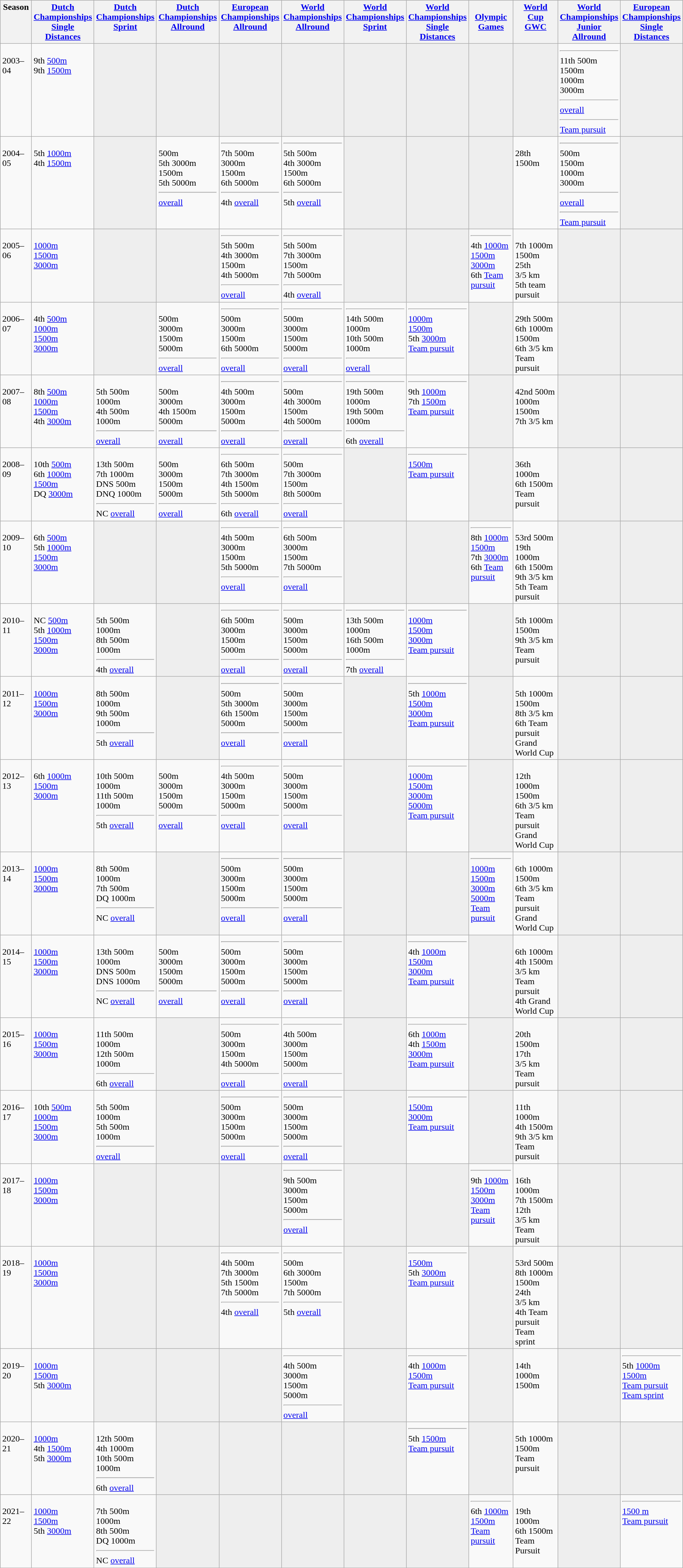<table class="wikitable">
<tr style="vertical-align: top;">
<th>Season</th>
<th><a href='#'>Dutch <br> Championships <br> Single <br> Distances</a></th>
<th><a href='#'>Dutch <br> Championships <br> Sprint</a></th>
<th><a href='#'>Dutch <br> Championships <br> Allround</a></th>
<th><a href='#'>European <br> Championships <br> Allround</a></th>
<th><a href='#'>World <br> Championships <br> Allround</a></th>
<th><a href='#'>World <br> Championships <br> Sprint</a></th>
<th><a href='#'>World <br> Championships <br> Single <br> Distances</a></th>
<th> <br> <a href='#'>Olympic <br> Games</a></th>
<th><a href='#'>World <br> Cup <br> GWC</a></th>
<th><a href='#'>World <br> Championships <br> Junior <br> Allround</a></th>
<th><a href='#'>European <br> Championships <br> Single <br> Distances</a></th>
</tr>
<tr style="vertical-align: top;">
<td><br> 2003–04</td>
<td><br> 9th <a href='#'>500m</a> <br> 9th <a href='#'>1500m</a></td>
<td bgcolor=#EEEEEE></td>
<td bgcolor=#EEEEEE></td>
<td bgcolor=#EEEEEE></td>
<td bgcolor=#EEEEEE></td>
<td bgcolor=#EEEEEE></td>
<td bgcolor=#EEEEEE></td>
<td bgcolor=#EEEEEE></td>
<td bgcolor=#EEEEEE></td>
<td><a href='#'></a> <hr> 11th 500m <br>  1500m <br>  1000m <br>  3000m <hr>  <a href='#'>overall</a> <hr>  <a href='#'>Team pursuit</a></td>
<td bgcolor=#EEEEEE></td>
</tr>
<tr style="vertical-align: top;">
<td><br> 2004–05</td>
<td><br> 5th <a href='#'>1000m</a> <br> 4th <a href='#'>1500m</a></td>
<td bgcolor=#EEEEEE></td>
<td><br>  500m <br> 5th 3000m <br>  1500m <br> 5th 5000m <hr>  <a href='#'>overall</a></td>
<td><a href='#'></a> <hr> 7th 500m <br>  3000m <br>  1500m <br> 6th 5000m <hr> 4th <a href='#'>overall</a></td>
<td><a href='#'></a> <hr> 5th 500m <br> 4th 3000m <br>  1500m <br> 6th 5000m <hr> 5th <a href='#'>overall</a></td>
<td bgcolor=#EEEEEE></td>
<td bgcolor=#EEEEEE></td>
<td bgcolor=#EEEEEE></td>
<td><br> 28th 1500m</td>
<td> <hr>  500m <br>  1500m <br>  1000m <br>  3000m <hr>  <a href='#'>overall</a> <hr>  <a href='#'>Team pursuit</a></td>
<td bgcolor=#EEEEEE></td>
</tr>
<tr style="vertical-align: top;">
<td><br> 2005–06</td>
<td><br>  <a href='#'>1000m</a> <br>  <a href='#'>1500m</a> <br>  <a href='#'>3000m</a></td>
<td bgcolor=#EEEEEE></td>
<td bgcolor=#EEEEEE></td>
<td><a href='#'></a> <hr> 5th 500m <br> 4th 3000m <br>  1500m <br> 4th 5000m <hr>  <a href='#'>overall</a></td>
<td><a href='#'></a> <hr> 5th 500m <br> 7th 3000m <br>  1500m <br> 7th 5000m <hr> 4th <a href='#'>overall</a></td>
<td bgcolor=#EEEEEE></td>
<td bgcolor=#EEEEEE></td>
<td><a href='#'></a> <hr> 4th <a href='#'>1000m</a> <br>  <a href='#'>1500m</a> <br>  <a href='#'>3000m</a> <br> 6th <a href='#'>Team pursuit</a></td>
<td><br> 7th 1000m <br>  1500m <br> 25th 3/5 km <br> 5th team pursuit</td>
<td bgcolor=#EEEEEE></td>
<td bgcolor=#EEEEEE></td>
</tr>
<tr style="vertical-align: top;">
<td><br> 2006–07</td>
<td><br> 4th <a href='#'>500m</a> <br>  <a href='#'>1000m</a> <br>  <a href='#'>1500m</a> <br>  <a href='#'>3000m</a></td>
<td bgcolor=#EEEEEE></td>
<td><br>  500m <br>  3000m <br>  1500m <br>  5000m <hr>  <a href='#'>overall</a></td>
<td><a href='#'></a> <hr>  500m <br>  3000m <br>  1500m <br> 6th 5000m <hr>  <a href='#'>overall</a></td>
<td><a href='#'></a> <hr>  500m <br>  3000m <br>  1500m <br>  5000m <hr>  <a href='#'>overall</a></td>
<td><a href='#'></a> <hr> 14th 500m <br>  1000m <br> 10th 500m <br>  1000m <hr>  <a href='#'>overall</a></td>
<td><a href='#'></a> <hr>  <a href='#'>1000m</a> <br>  <a href='#'>1500m</a> <br> 5th <a href='#'>3000m</a> <br>  <a href='#'>Team pursuit</a></td>
<td bgcolor=#EEEEEE></td>
<td><br> 29th 500m <br> 6th 1000m <br>  1500m <br> 6th 3/5 km <br>  Team pursuit</td>
<td bgcolor=#EEEEEE></td>
<td bgcolor=#EEEEEE></td>
</tr>
<tr style="vertical-align: top;">
<td><br> 2007–08</td>
<td><br> 8th <a href='#'>500m</a> <br>  <a href='#'>1000m</a> <br>  <a href='#'>1500m</a> <br> 4th <a href='#'>3000m</a></td>
<td><br> 5th 500m <br>  1000m <br> 4th 500m <br>  1000m <hr>  <a href='#'>overall</a></td>
<td><br>  500m <br>  3000m <br> 4th 1500m <br>  5000m <hr>  <a href='#'>overall</a></td>
<td><a href='#'></a> <hr> 4th 500m <br>  3000m <br>  1500m <br>  5000m <hr>  <a href='#'>overall</a></td>
<td><a href='#'></a> <hr>  500m <br> 4th 3000m <br>  1500m <br> 4th 5000m <hr>  <a href='#'>overall</a></td>
<td><a href='#'></a> <hr> 19th 500m <br>  1000m <br> 19th 500m <br>  1000m <hr> 6th <a href='#'>overall</a></td>
<td><a href='#'></a> <hr> 9th <a href='#'>1000m</a> <br> 7th <a href='#'>1500m</a> <br>  <a href='#'>Team pursuit</a></td>
<td bgcolor=#EEEEEE></td>
<td><br> 42nd 500m <br>  1000m <br>  1500m <br> 7th 3/5 km</td>
<td bgcolor=#EEEEEE></td>
<td bgcolor=#EEEEEE></td>
</tr>
<tr style="vertical-align: top;">
<td><br> 2008–09</td>
<td><br> 10th <a href='#'>500m</a> <br> 6th <a href='#'>1000m</a> <br>  <a href='#'>1500m</a> <br> DQ <a href='#'>3000m</a></td>
<td><br> 13th 500m <br> 7th 1000m <br> DNS 500m <br> DNQ 1000m <hr> NC <a href='#'>overall</a></td>
<td><br>  500m <br>  3000m <br>  1500m <br>  5000m <hr>  <a href='#'>overall</a></td>
<td><a href='#'></a> <hr> 6th 500m <br> 7th 3000m <br> 4th 1500m <br> 5th 5000m <hr> 6th <a href='#'>overall</a></td>
<td><a href='#'></a> <hr>  500m <br> 7th 3000m <br>  1500m <br> 8th 5000m <hr>  <a href='#'>overall</a></td>
<td bgcolor=#EEEEEE></td>
<td><a href='#'></a> <hr>  <a href='#'>1500m</a> <br>  <a href='#'>Team pursuit</a></td>
<td bgcolor=#EEEEEE></td>
<td><br> 36th 1000m <br> 6th 1500m <br>  Team pursuit</td>
<td bgcolor=#EEEEEE></td>
<td bgcolor=#EEEEEE></td>
</tr>
<tr style="vertical-align: top;">
<td><br> 2009–10</td>
<td><br> 6th <a href='#'>500m</a> <br> 5th <a href='#'>1000m</a> <br>  <a href='#'>1500m</a> <br>  <a href='#'>3000m</a></td>
<td bgcolor=#EEEEEE></td>
<td bgcolor=#EEEEEE></td>
<td><a href='#'></a> <hr> 4th 500m <br>  3000m <br>  1500m <br> 5th 5000m <hr>  <a href='#'>overall</a></td>
<td><a href='#'></a> <hr> 6th 500m <br>  3000m <br>  1500m <br> 7th 5000m <hr>  <a href='#'>overall</a></td>
<td bgcolor=#EEEEEE></td>
<td bgcolor=#EEEEEE></td>
<td><a href='#'></a> <hr> 8th <a href='#'>1000m</a> <br>  <a href='#'>1500m</a> <br> 7th <a href='#'>3000m</a> <br> 6th <a href='#'>Team pursuit</a></td>
<td><br> 53rd 500m <br> 19th 1000m <br> 6th 1500m <br> 9th 3/5 km <br> 5th Team pursuit</td>
<td bgcolor=#EEEEEE></td>
<td bgcolor=#EEEEEE></td>
</tr>
<tr style="vertical-align: top;">
<td><br> 2010–11</td>
<td><br> NC <a href='#'>500m</a> <br> 5th <a href='#'>1000m</a> <br>  <a href='#'>1500m</a> <br>  <a href='#'>3000m</a></td>
<td><br> 5th 500m <br>  1000m <br> 8th 500m <br> 1000m <hr> 4th <a href='#'>overall</a></td>
<td bgcolor=#EEEEEE></td>
<td><a href='#'></a> <hr> 6th 500m <br>  3000m <br>  1500m <br>  5000m <hr>  <a href='#'>overall</a></td>
<td><a href='#'></a> <hr>  500m <br>  3000m <br>  1500m <br>  5000m <hr>  <a href='#'>overall</a></td>
<td><a href='#'></a> <hr> 13th 500m <br>  1000m <br> 16th 500m <br> 1000m <hr> 7th <a href='#'>overall</a></td>
<td><a href='#'></a> <hr>  <a href='#'>1000m</a> <br>  <a href='#'>1500m</a> <br>  <a href='#'>3000m</a> <br>  <a href='#'>Team pursuit</a></td>
<td bgcolor=#EEEEEE></td>
<td><br> 5th 1000m <br>  1500m <br> 9th 3/5 km <br>  Team pursuit</td>
<td bgcolor=#EEEEEE></td>
<td bgcolor=#EEEEEE></td>
</tr>
<tr style="vertical-align: top;">
<td><br> 2011–12</td>
<td><br>  <a href='#'>1000m</a> <br>  <a href='#'>1500m</a> <br>  <a href='#'>3000m</a></td>
<td><br> 8th 500m <br>  1000m <br> 9th 500m <br>  1000m <hr> 5th <a href='#'>overall</a></td>
<td bgcolor=#EEEEEE></td>
<td> <hr>  500m <br> 5th 3000m <br> 6th 1500m <br>  5000m <hr>  <a href='#'>overall</a></td>
<td><a href='#'></a> <hr>  500m <br>  3000m <br>  1500m <br>  5000m <hr>  <a href='#'>overall</a></td>
<td bgcolor=#EEEEEE></td>
<td><a href='#'></a> <hr> 5th <a href='#'>1000m</a> <br>  <a href='#'>1500m</a> <br>  <a href='#'>3000m</a> <br>  <a href='#'>Team pursuit</a></td>
<td bgcolor=#EEEEEE></td>
<td><br> 5th 1000m <br>  1500m <br> 8th 3/5 km <br> 6th Team pursuit <br>  Grand World Cup</td>
<td bgcolor=#EEEEEE></td>
<td bgcolor=#EEEEEE></td>
</tr>
<tr style="vertical-align: top;">
<td><br> 2012–13</td>
<td><br> 6th <a href='#'>1000m</a> <br>  <a href='#'>1500m</a> <br>  <a href='#'>3000m</a></td>
<td><br> 10th 500m <br>  1000m <br> 11th 500m <br>  1000m <hr> 5th <a href='#'>overall</a></td>
<td><br>  500m <br>  3000m <br>  1500m <br>  5000m <hr>  <a href='#'>overall</a></td>
<td><a href='#'></a> <hr> 4th 500m <br>  3000m <br>  1500m <br> 5000m <hr>  <a href='#'>overall</a></td>
<td><a href='#'></a> <hr>  500m <br>  3000m <br>  1500m <br>  5000m <hr>  <a href='#'>overall</a></td>
<td bgcolor=#EEEEEE></td>
<td><a href='#'></a> <hr>  <a href='#'>1000m</a> <br>  <a href='#'>1500m</a> <br>  <a href='#'>3000m</a> <br>  <a href='#'>5000m</a> <br>  <a href='#'>Team pursuit</a></td>
<td bgcolor=#EEEEEE></td>
<td><br> 12th 1000m <br>  1500m <br> 6th 3/5 km <br>  Team pursuit <br>  Grand World Cup</td>
<td bgcolor=#EEEEEE></td>
<td bgcolor=#EEEEEE></td>
</tr>
<tr style="vertical-align: top;">
<td><br> 2013–14</td>
<td><br>  <a href='#'>1000m</a> <br>  <a href='#'>1500m</a> <br>  <a href='#'>3000m</a></td>
<td><br> 8th 500m <br>  1000m <br> 7th 500m <br> DQ 1000m <hr> NC <a href='#'>overall</a></td>
<td bgcolor=#EEEEEE></td>
<td><a href='#'></a> <hr>  500m <br>  3000m <br>  1500m <br>  5000m <hr>  <a href='#'>overall</a></td>
<td><a href='#'></a> <hr> 500m <br>  3000m <br>  1500m <br> 5000m <hr>  <a href='#'>overall</a></td>
<td bgcolor=#EEEEEE></td>
<td bgcolor=#EEEEEE></td>
<td><a href='#'></a> <hr>  <a href='#'>1000m</a> <br>  <a href='#'>1500m</a> <br>  <a href='#'>3000m</a> <br>  <a href='#'>5000m</a> <br>  <a href='#'>Team pursuit</a></td>
<td><br> 6th 1000m <br>  1500m <br> 6th 3/5 km <br>  Team pursuit <br>  Grand World Cup</td>
<td bgcolor=#EEEEEE></td>
<td bgcolor=#EEEEEE></td>
</tr>
<tr style="vertical-align: top;">
<td><br> 2014–15</td>
<td><br>  <a href='#'>1000m</a> <br>  <a href='#'>1500m</a> <br>  <a href='#'>3000m</a></td>
<td><br> 13th 500m <br>  1000m <br> DNS 500m <br> DNS 1000m <hr> NC <a href='#'>overall</a></td>
<td><br>  500m <br>  3000m <br>  1500m <br>  5000m <hr>  <a href='#'>overall</a></td>
<td> <hr>  500m <br>  3000m <br>  1500m <br>  5000m <hr>  <a href='#'>overall</a></td>
<td><a href='#'></a> <hr>  500m <br>  3000m <br>  1500m <br>  5000m <hr>  <a href='#'>overall</a></td>
<td bgcolor=#EEEEEE></td>
<td><a href='#'></a> <hr> 4th <a href='#'>1000m</a> <br>  <a href='#'>1500m</a> <br>  <a href='#'>3000m</a> <br>  <a href='#'>Team pursuit</a></td>
<td bgcolor=#EEEEEE></td>
<td><br> 6th 1000m <br> 4th 1500m <br>  3/5 km <br>  Team pursuit <br> 4th Grand World Cup</td>
<td bgcolor=#EEEEEE></td>
<td bgcolor=#EEEEEE></td>
</tr>
<tr style="vertical-align: top;">
<td><br> 2015–16</td>
<td><br>  <a href='#'>1000m</a> <br>  <a href='#'>1500m</a> <br>  <a href='#'>3000m</a></td>
<td><br> 11th 500m <br>  1000m <br> 12th 500m <br>  1000m <hr> 6th <a href='#'>overall</a></td>
<td bgcolor=#EEEEEE></td>
<td><a href='#'></a> <hr>  500m <br>  3000m <br>  1500m <br> 4th 5000m <hr>  <a href='#'>overall</a></td>
<td><a href='#'></a> <hr> 4th 500m <br>  3000m <br>  1500m <br>  5000m <hr>  <a href='#'>overall</a></td>
<td bgcolor=#EEEEEE></td>
<td><a href='#'></a> <hr> 6th <a href='#'>1000m</a> <br> 4th <a href='#'>1500m</a> <br>  <a href='#'>3000m</a> <br>  <a href='#'>Team pursuit</a></td>
<td bgcolor=#EEEEEE></td>
<td><br> 20th 1500m <br> 17th 3/5 km <br>  Team pursuit</td>
<td bgcolor=#EEEEEE></td>
<td bgcolor=#EEEEEE></td>
</tr>
<tr style="vertical-align: top;">
<td><br> 2016–17</td>
<td><br> 10th <a href='#'>500m</a> <br>  <a href='#'>1000m</a> <br>  <a href='#'>1500m</a> <br>  <a href='#'>3000m</a></td>
<td><br> 5th 500m <br>  1000m <br> 5th 500m <br>  1000m <hr>  <a href='#'>overall</a></td>
<td bgcolor=#EEEEEE></td>
<td><a href='#'></a> <hr>  500m <br>  3000m <br>  1500m <br>  5000m <hr>  <a href='#'>overall</a></td>
<td><a href='#'></a> <hr>  500m <br>  3000m <br>  1500m <br>  5000m <hr>  <a href='#'>overall</a></td>
<td bgcolor=#EEEEEE></td>
<td> <hr>  <a href='#'>1500m</a> <br>  <a href='#'>3000m</a> <br>  <a href='#'>Team pursuit</a></td>
<td bgcolor=#EEEEEE></td>
<td><br> 11th 1000m <br> 4th 1500m <br> 9th 3/5 km <br>  Team pursuit</td>
<td bgcolor=#EEEEEE></td>
<td bgcolor=#EEEEEE></td>
</tr>
<tr style="vertical-align: top;">
<td><br> 2017–18</td>
<td><br>  <a href='#'>1000m</a> <br>  <a href='#'>1500m</a> <br>  <a href='#'>3000m</a></td>
<td bgcolor=#EEEEEE></td>
<td bgcolor=#EEEEEE></td>
<td bgcolor=#EEEEEE></td>
<td><a href='#'></a> <hr> 9th 500m <br>  3000m <br>  1500m <br>  5000m <hr>  <a href='#'>overall</a></td>
<td bgcolor=#EEEEEE></td>
<td bgcolor=#EEEEEE></td>
<td> <hr> 9th <a href='#'>1000m</a> <br>  <a href='#'>1500m</a> <br>  <a href='#'>3000m</a> <br>  <a href='#'>Team pursuit</a></td>
<td><br> 16th 1000m <br> 7th 1500m <br> 12th 3/5 km <br>  Team pursuit</td>
<td bgcolor=#EEEEEE></td>
<td bgcolor=#EEEEEE></td>
</tr>
<tr style="vertical-align: top;">
<td><br> 2018–19</td>
<td><br>  <a href='#'>1000m</a> <br>  <a href='#'>1500m</a> <br>  <a href='#'>3000m</a></td>
<td bgcolor=#EEEEEE></td>
<td bgcolor=#EEEEEE></td>
<td><a href='#'></a> <hr> 4th 500m <br> 7th 3000m <br> 5th 1500m <br> 7th 5000m <hr> 4th <a href='#'>overall</a></td>
<td><a href='#'></a> <hr>  500m <br> 6th 3000m <br>  1500m <br> 7th 5000m <hr> 5th <a href='#'>overall</a></td>
<td bgcolor=#EEEEEE></td>
<td><a href='#'></a> <hr>  <a href='#'>1500m</a> <br> 5th <a href='#'>3000m</a> <br>  <a href='#'>Team pursuit</a></td>
<td bgcolor=#EEEEEE></td>
<td><br> 53rd 500m <br> 8th 1000m <br>  1500m <br> 24th 3/5 km <br> 4th Team pursuit <br>  Team sprint</td>
<td bgcolor=#EEEEEE></td>
<td bgcolor=#EEEEEE></td>
</tr>
<tr style="vertical-align: top;">
<td><br> 2019–20</td>
<td><br>  <a href='#'>1000m</a> <br>  <a href='#'>1500m</a> <br> 5th <a href='#'>3000m</a></td>
<td bgcolor=#EEEEEE></td>
<td bgcolor=#EEEEEE></td>
<td bgcolor=#EEEEEE></td>
<td><a href='#'></a> <hr> 4th 500m <br>  3000m <br>  1500m <br>  5000m <hr>  <a href='#'>overall</a></td>
<td bgcolor=#EEEEEE></td>
<td><a href='#'></a> <hr> 4th <a href='#'>1000m</a> <br>  <a href='#'>1500m</a> <br>  <a href='#'>Team pursuit</a></td>
<td bgcolor=#EEEEEE></td>
<td><br> 14th 1000m <br>  1500m</td>
<td bgcolor=#EEEEEE></td>
<td><a href='#'></a> <hr> 5th <a href='#'>1000m</a> <br>  <a href='#'>1500m</a> <br>  <a href='#'>Team pursuit</a> <br>  <a href='#'>Team sprint</a></td>
</tr>
<tr style="vertical-align: top;">
<td><br> 2020–21</td>
<td><br>  <a href='#'>1000m</a> <br> 4th <a href='#'>1500m</a> <br> 5th <a href='#'>3000m</a></td>
<td><br> 12th 500m <br> 4th 1000m <br> 10th 500m <br>  1000m <hr> 6th <a href='#'>overall</a></td>
<td bgcolor=#EEEEEE></td>
<td bgcolor=#EEEEEE></td>
<td bgcolor=#EEEEEE></td>
<td bgcolor=#EEEEEE></td>
<td> <hr> 5th <a href='#'>1500m</a> <br>  <a href='#'>Team pursuit</a></td>
<td bgcolor=#EEEEEE></td>
<td><br> 5th 1000m <br>  1500m <br>  Team pursuit</td>
<td bgcolor=#EEEEEE></td>
<td bgcolor=#EEEEEE></td>
</tr>
<tr style="vertical-align: top;">
<td><br> 2021–22</td>
<td><br>  <a href='#'>1000m</a> <br>  <a href='#'>1500m</a> <br> 5th <a href='#'>3000m</a></td>
<td><br> 7th 500m <br>  1000m <br> 8th 500m <br> DQ 1000m <hr> NC <a href='#'>overall</a></td>
<td bgcolor=#EEEEEE></td>
<td bgcolor=#EEEEEE></td>
<td bgcolor=#EEEEEE></td>
<td bgcolor=#EEEEEE></td>
<td bgcolor=#EEEEEE></td>
<td> <hr> 6th <a href='#'>1000m</a> <br>  <a href='#'>1500m</a> <br>  <a href='#'>Team pursuit</a></td>
<td><br> 19th 1000m <br> 6th 1500m <br>   Team Pursuit</td>
<td bgcolor=#EEEEEE></td>
<td> <hr>  <a href='#'>1500 m</a>  <br>  <a href='#'>Team pursuit</a></td>
</tr>
</table>
